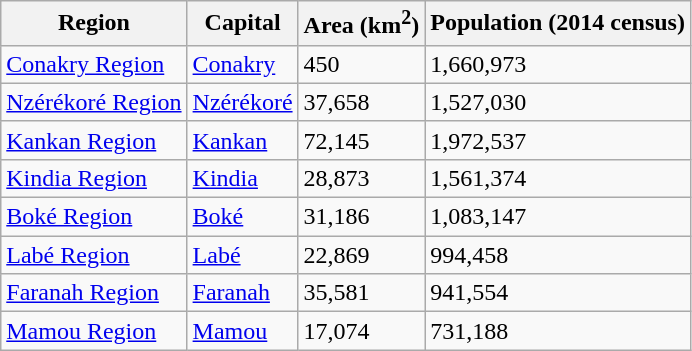<table class="wikitable sortable">
<tr>
<th>Region</th>
<th>Capital</th>
<th>Area (km<sup>2</sup>)</th>
<th>Population (2014 census)</th>
</tr>
<tr>
<td><a href='#'>Conakry Region</a></td>
<td><a href='#'>Conakry</a></td>
<td>450</td>
<td>1,660,973</td>
</tr>
<tr>
<td><a href='#'>Nzérékoré Region</a></td>
<td><a href='#'>Nzérékoré</a></td>
<td>37,658</td>
<td>1,527,030</td>
</tr>
<tr>
<td><a href='#'>Kankan Region</a></td>
<td><a href='#'>Kankan</a></td>
<td>72,145</td>
<td>1,972,537</td>
</tr>
<tr>
<td><a href='#'>Kindia Region</a></td>
<td><a href='#'>Kindia</a></td>
<td>28,873</td>
<td>1,561,374</td>
</tr>
<tr>
<td><a href='#'>Boké Region</a></td>
<td><a href='#'>Boké</a></td>
<td>31,186</td>
<td>1,083,147</td>
</tr>
<tr>
<td><a href='#'>Labé Region</a></td>
<td><a href='#'>Labé</a></td>
<td>22,869</td>
<td>994,458</td>
</tr>
<tr>
<td><a href='#'>Faranah Region</a></td>
<td><a href='#'>Faranah</a></td>
<td>35,581</td>
<td>941,554</td>
</tr>
<tr>
<td><a href='#'>Mamou Region</a></td>
<td><a href='#'>Mamou</a></td>
<td>17,074</td>
<td>731,188</td>
</tr>
</table>
